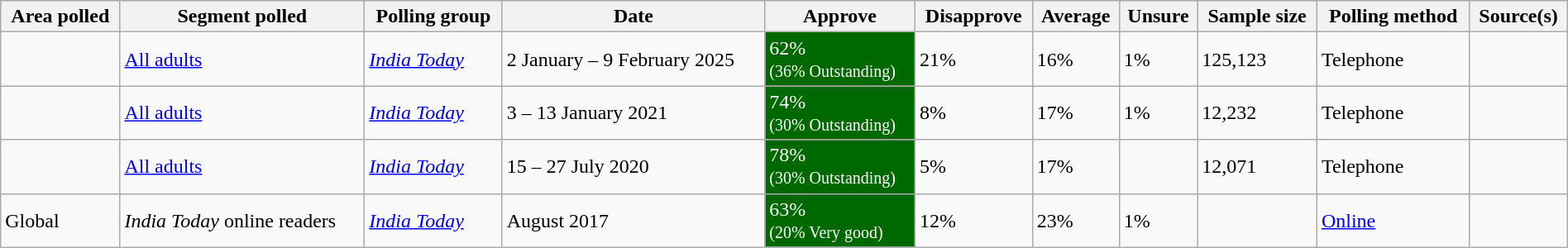<table class="sortable wikitable static-row-numbers" style="width:100%;">
<tr style="background:#CCCC;">
<th>Area polled</th>
<th>Segment polled</th>
<th>Polling group</th>
<th>Date</th>
<th>Approve</th>
<th>Disapprove</th>
<th>Average</th>
<th>Unsure</th>
<th>Sample size</th>
<th>Polling method</th>
<th>Source(s)</th>
</tr>
<tr>
<td></td>
<td><a href='#'>All adults</a></td>
<td><em><a href='#'>India Today</a></em></td>
<td>2 January – 9 February 2025</td>
<td style="background:#006800; color: white">62%<br><small>(36% Outstanding)</small></td>
<td>21%</td>
<td>16%</td>
<td>1%</td>
<td>125,123</td>
<td>Telephone</td>
<td></td>
</tr>
<tr>
<td></td>
<td><a href='#'>All adults</a></td>
<td><em><a href='#'>India Today</a></em></td>
<td>3 – 13 January 2021</td>
<td style="background:#006800; color: white">74%<br><small>(30% Outstanding)</small></td>
<td>8%</td>
<td>17%</td>
<td>1%</td>
<td>12,232</td>
<td>Telephone</td>
<td></td>
</tr>
<tr>
<td></td>
<td><a href='#'>All adults</a></td>
<td><em><a href='#'>India Today</a></em></td>
<td>15 – 27 July 2020</td>
<td style="background:#006800; color: white">78%<br><small>(30% Outstanding)</small></td>
<td>5%</td>
<td>17%</td>
<td></td>
<td>12,071</td>
<td>Telephone</td>
<td></td>
</tr>
<tr>
<td>Global</td>
<td><em>India Today</em> online readers</td>
<td><em><a href='#'>India Today</a></em></td>
<td>August 2017</td>
<td style="background:#006800; color: white">63%<br><small>(20% Very good)</small></td>
<td>12%</td>
<td>23%</td>
<td>1%</td>
<td></td>
<td><a href='#'>Online</a></td>
<td></td>
</tr>
</table>
